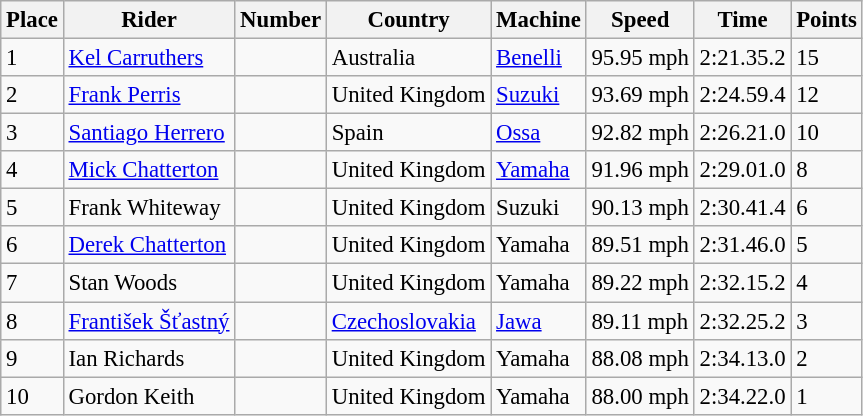<table class="wikitable" style="font-size: 95%;">
<tr>
<th>Place</th>
<th>Rider</th>
<th>Number</th>
<th>Country</th>
<th>Machine</th>
<th>Speed</th>
<th>Time</th>
<th>Points</th>
</tr>
<tr>
<td>1</td>
<td> <a href='#'>Kel Carruthers</a></td>
<td></td>
<td>Australia</td>
<td><a href='#'>Benelli</a></td>
<td>95.95 mph</td>
<td>2:21.35.2</td>
<td>15</td>
</tr>
<tr>
<td>2</td>
<td> <a href='#'>Frank Perris</a></td>
<td></td>
<td>United Kingdom</td>
<td><a href='#'>Suzuki</a></td>
<td>93.69 mph</td>
<td>2:24.59.4</td>
<td>12</td>
</tr>
<tr>
<td>3</td>
<td> <a href='#'>Santiago Herrero</a></td>
<td></td>
<td>Spain</td>
<td><a href='#'>Ossa</a></td>
<td>92.82 mph</td>
<td>2:26.21.0</td>
<td>10</td>
</tr>
<tr>
<td>4</td>
<td> <a href='#'>Mick Chatterton</a></td>
<td></td>
<td>United Kingdom</td>
<td><a href='#'>Yamaha</a></td>
<td>91.96 mph</td>
<td>2:29.01.0</td>
<td>8</td>
</tr>
<tr>
<td>5</td>
<td> Frank Whiteway</td>
<td></td>
<td>United Kingdom</td>
<td>Suzuki</td>
<td>90.13 mph</td>
<td>2:30.41.4</td>
<td>6</td>
</tr>
<tr>
<td>6</td>
<td> <a href='#'>Derek Chatterton</a></td>
<td></td>
<td>United Kingdom</td>
<td>Yamaha</td>
<td>89.51 mph</td>
<td>2:31.46.0</td>
<td>5</td>
</tr>
<tr>
<td>7</td>
<td> Stan Woods</td>
<td></td>
<td>United Kingdom</td>
<td>Yamaha</td>
<td>89.22 mph</td>
<td>2:32.15.2</td>
<td>4</td>
</tr>
<tr>
<td>8</td>
<td> <a href='#'>František Šťastný</a></td>
<td></td>
<td><a href='#'>Czechoslovakia</a></td>
<td><a href='#'>Jawa</a></td>
<td>89.11 mph</td>
<td>2:32.25.2</td>
<td>3</td>
</tr>
<tr>
<td>9</td>
<td> Ian Richards</td>
<td></td>
<td>United Kingdom</td>
<td>Yamaha</td>
<td>88.08 mph</td>
<td>2:34.13.0</td>
<td>2</td>
</tr>
<tr>
<td>10</td>
<td> Gordon Keith</td>
<td></td>
<td>United Kingdom</td>
<td>Yamaha</td>
<td>88.00 mph</td>
<td>2:34.22.0</td>
<td>1</td>
</tr>
</table>
